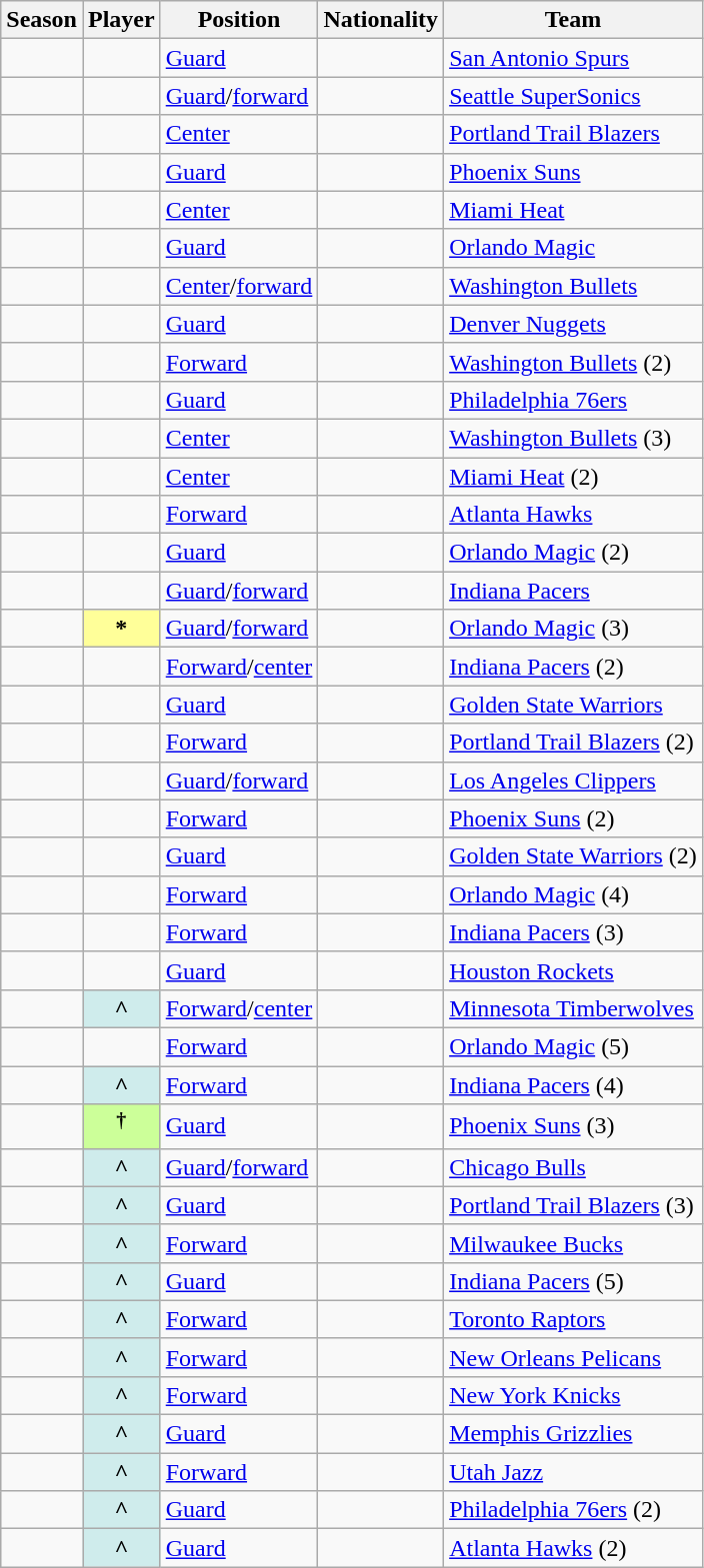<table class="wikitable plainrowheaders sortable" summary="Season (sortable), Player (sortable), Position (sortable), Nationality (sortable) and Team (sortable)">
<tr>
<th scope="col">Season</th>
<th scope="col">Player</th>
<th scope="col">Position</th>
<th scope="col">Nationality</th>
<th scope="col">Team</th>
</tr>
<tr>
<td></td>
<th scope="row" style="background-color:transparent;"></th>
<td><a href='#'>Guard</a></td>
<td></td>
<td><a href='#'>San Antonio Spurs</a></td>
</tr>
<tr>
<td></td>
<th scope="row" style="background-color:transparent;"></th>
<td><a href='#'>Guard</a>/<a href='#'>forward</a></td>
<td></td>
<td><a href='#'>Seattle SuperSonics</a></td>
</tr>
<tr>
<td></td>
<th scope="row" style="background-color:transparent;"></th>
<td><a href='#'>Center</a></td>
<td></td>
<td><a href='#'>Portland Trail Blazers</a></td>
</tr>
<tr>
<td></td>
<th scope="row" style="background-color:transparent;"></th>
<td><a href='#'>Guard</a></td>
<td></td>
<td><a href='#'>Phoenix Suns</a></td>
</tr>
<tr>
<td></td>
<th scope="row" style="background-color:transparent;"></th>
<td><a href='#'>Center</a></td>
<td></td>
<td><a href='#'>Miami Heat</a></td>
</tr>
<tr>
<td></td>
<th scope="row" style="background-color:transparent;"></th>
<td><a href='#'>Guard</a></td>
<td></td>
<td><a href='#'>Orlando Magic</a></td>
</tr>
<tr>
<td></td>
<th scope="row" style="background-color:transparent;"></th>
<td><a href='#'>Center</a>/<a href='#'>forward</a></td>
<td></td>
<td><a href='#'>Washington Bullets</a></td>
</tr>
<tr>
<td></td>
<th scope="row" style="background-color:transparent;"></th>
<td><a href='#'>Guard</a></td>
<td></td>
<td><a href='#'>Denver Nuggets</a></td>
</tr>
<tr>
<td></td>
<th scope="row" style="background-color:transparent;"></th>
<td><a href='#'>Forward</a></td>
<td></td>
<td><a href='#'>Washington Bullets</a> (2)</td>
</tr>
<tr>
<td></td>
<th scope="row" style="background-color:transparent;"></th>
<td><a href='#'>Guard</a></td>
<td></td>
<td><a href='#'>Philadelphia 76ers</a></td>
</tr>
<tr>
<td></td>
<th scope="row" style="background-color:transparent;"></th>
<td><a href='#'>Center</a></td>
<td></td>
<td><a href='#'>Washington Bullets</a> (3)</td>
</tr>
<tr>
<td></td>
<th scope="row" style="background-color:transparent;"></th>
<td><a href='#'>Center</a></td>
<td></td>
<td><a href='#'>Miami Heat</a> (2)</td>
</tr>
<tr>
<td></td>
<th scope="row" style="background-color:transparent;"></th>
<td><a href='#'>Forward</a></td>
<td></td>
<td><a href='#'>Atlanta Hawks</a></td>
</tr>
<tr>
<td></td>
<th scope="row" style="background-color:transparent;"></th>
<td><a href='#'>Guard</a></td>
<td></td>
<td><a href='#'>Orlando Magic</a> (2)</td>
</tr>
<tr>
<td></td>
<th scope="row" style="background-color:transparent;"></th>
<td><a href='#'>Guard</a>/<a href='#'>forward</a></td>
<td></td>
<td><a href='#'>Indiana Pacers</a></td>
</tr>
<tr>
<td></td>
<th scope="row" style="background-color:#FFFF99;">*</th>
<td><a href='#'>Guard</a>/<a href='#'>forward</a></td>
<td></td>
<td><a href='#'>Orlando Magic</a> (3)</td>
</tr>
<tr>
<td></td>
<th scope="row" style="background-color:transparent"></th>
<td><a href='#'>Forward</a>/<a href='#'>center</a></td>
<td></td>
<td><a href='#'>Indiana Pacers</a> (2)</td>
</tr>
<tr>
<td></td>
<th scope="row" style="background-color:transparent;"></th>
<td><a href='#'>Guard</a></td>
<td></td>
<td><a href='#'>Golden State Warriors</a></td>
</tr>
<tr>
<td></td>
<th scope="row" style="background-color:transparent;"></th>
<td><a href='#'>Forward</a></td>
<td></td>
<td><a href='#'>Portland Trail Blazers</a> (2)</td>
</tr>
<tr>
<td></td>
<th scope="row" style="background-color:transparent"></th>
<td><a href='#'>Guard</a>/<a href='#'>forward</a></td>
<td></td>
<td><a href='#'>Los Angeles Clippers</a></td>
</tr>
<tr>
<td></td>
<th scope="row" style="background-color:transparent"></th>
<td><a href='#'>Forward</a></td>
<td></td>
<td><a href='#'>Phoenix Suns</a> (2)</td>
</tr>
<tr>
<td></td>
<th scope="row" style="background-color:transparent;"></th>
<td><a href='#'>Guard</a></td>
<td></td>
<td><a href='#'>Golden State Warriors</a> (2)</td>
</tr>
<tr>
<td></td>
<th scope="row" style="background-color:transparent;"></th>
<td><a href='#'>Forward</a></td>
<td></td>
<td><a href='#'>Orlando Magic</a> (4)</td>
</tr>
<tr>
<td></td>
<th scope="row" style="background-color:transparent"></th>
<td><a href='#'>Forward</a></td>
<td></td>
<td><a href='#'>Indiana Pacers</a> (3)</td>
</tr>
<tr>
<td></td>
<th scope="row" style="background-color:transparent"></th>
<td><a href='#'>Guard</a></td>
<td></td>
<td><a href='#'>Houston Rockets</a></td>
</tr>
<tr>
<td></td>
<th scope="row" style="background-color:#CFECEC">^</th>
<td><a href='#'>Forward</a>/<a href='#'>center</a></td>
<td></td>
<td><a href='#'>Minnesota Timberwolves</a></td>
</tr>
<tr>
<td></td>
<th scope="row" style="background-color:transparent"></th>
<td><a href='#'>Forward</a></td>
<td></td>
<td><a href='#'>Orlando Magic</a> (5)</td>
</tr>
<tr>
<td></td>
<th scope="row" style="background-color:#CFECEC">^</th>
<td><a href='#'>Forward</a></td>
<td></td>
<td><a href='#'>Indiana Pacers</a> (4)</td>
</tr>
<tr>
<td></td>
<th scope="row" style="background-color:#CCFF99"><sup>†</sup></th>
<td><a href='#'>Guard</a></td>
<td></td>
<td><a href='#'>Phoenix Suns</a> (3)</td>
</tr>
<tr>
<td></td>
<th scope="row" style="background-color:#CFECEC">^</th>
<td><a href='#'>Guard</a>/<a href='#'>forward</a></td>
<td></td>
<td><a href='#'>Chicago Bulls</a></td>
</tr>
<tr>
<td></td>
<th scope="row" style="background-color:#CFECEC">^</th>
<td><a href='#'>Guard</a></td>
<td></td>
<td><a href='#'>Portland Trail Blazers</a> (3)</td>
</tr>
<tr>
<td></td>
<th scope="row" style="background-color:#CFECEC">^</th>
<td><a href='#'>Forward</a></td>
<td></td>
<td><a href='#'>Milwaukee Bucks</a></td>
</tr>
<tr>
<td></td>
<th scope="row" style="background-color:#CFECEC">^</th>
<td><a href='#'>Guard</a></td>
<td></td>
<td><a href='#'>Indiana Pacers</a> (5)</td>
</tr>
<tr>
<td></td>
<th scope="row" style="background-color:#CFECEC">^</th>
<td><a href='#'>Forward</a></td>
<td></td>
<td><a href='#'>Toronto Raptors</a></td>
</tr>
<tr>
<td></td>
<th scope="row" style="background-color:#CFECEC">^</th>
<td><a href='#'>Forward</a></td>
<td></td>
<td><a href='#'>New Orleans Pelicans</a></td>
</tr>
<tr>
<td></td>
<th scope="row" style="background-color:#CFECEC">^</th>
<td><a href='#'>Forward</a></td>
<td></td>
<td><a href='#'>New York Knicks</a></td>
</tr>
<tr>
<td></td>
<th scope="row" style="background-color:#CFECEC">^</th>
<td><a href='#'>Guard</a></td>
<td></td>
<td><a href='#'>Memphis Grizzlies</a></td>
</tr>
<tr>
<td></td>
<th scope="row" style="background-color:#CFECEC">^</th>
<td><a href='#'>Forward</a></td>
<td></td>
<td><a href='#'>Utah Jazz</a></td>
</tr>
<tr>
<td></td>
<th scope="row" style="background-color:#CFECEC">^</th>
<td><a href='#'>Guard</a></td>
<td></td>
<td><a href='#'>Philadelphia 76ers</a> (2)</td>
</tr>
<tr>
<td></td>
<th scope="row" style="background-color:#CFECEC">^</th>
<td><a href='#'>Guard</a></td>
<td></td>
<td><a href='#'>Atlanta Hawks</a> (2)</td>
</tr>
</table>
